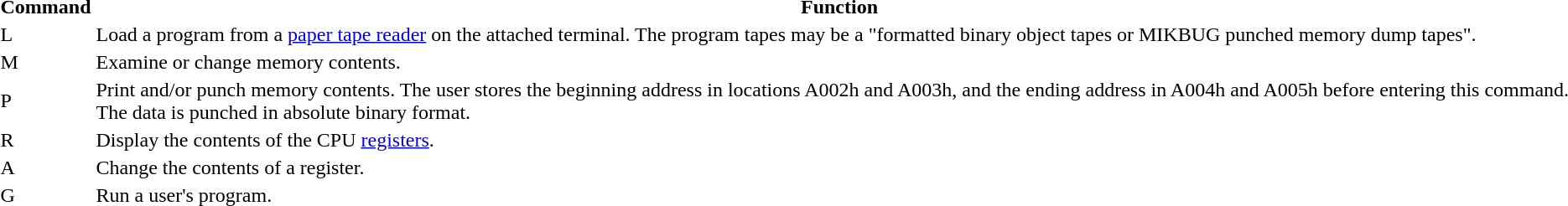<table>
<tr>
<th>Command</th>
<th>Function</th>
</tr>
<tr>
<td>L</td>
<td>Load a program from a <a href='#'>paper tape reader</a> on the attached terminal. The program tapes may be a "formatted binary object tapes or MIKBUG punched memory dump tapes".</td>
</tr>
<tr>
<td>M</td>
<td>Examine or change memory contents.</td>
</tr>
<tr>
<td>P</td>
<td>Print and/or punch memory contents. The user stores the beginning address in locations A002h and A003h, and the ending address in A004h and A005h before entering this command. The data is punched in absolute binary format.</td>
</tr>
<tr>
<td>R</td>
<td>Display the contents of the CPU <a href='#'>registers</a>.</td>
</tr>
<tr>
<td>A</td>
<td>Change the contents of a register.</td>
</tr>
<tr>
<td>G</td>
<td>Run a user's program.</td>
</tr>
</table>
